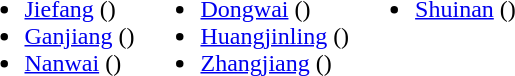<table>
<tr>
<td valign="top"><br><ul><li><a href='#'>Jiefang</a> ()</li><li><a href='#'>Ganjiang</a> ()</li><li><a href='#'>Nanwai</a> ()</li></ul></td>
<td valign="top"><br><ul><li><a href='#'>Dongwai</a> ()</li><li><a href='#'>Huangjinling</a> ()</li><li><a href='#'>Zhangjiang</a> ()</li></ul></td>
<td valign="top"><br><ul><li><a href='#'>Shuinan</a> ()</li></ul></td>
</tr>
</table>
